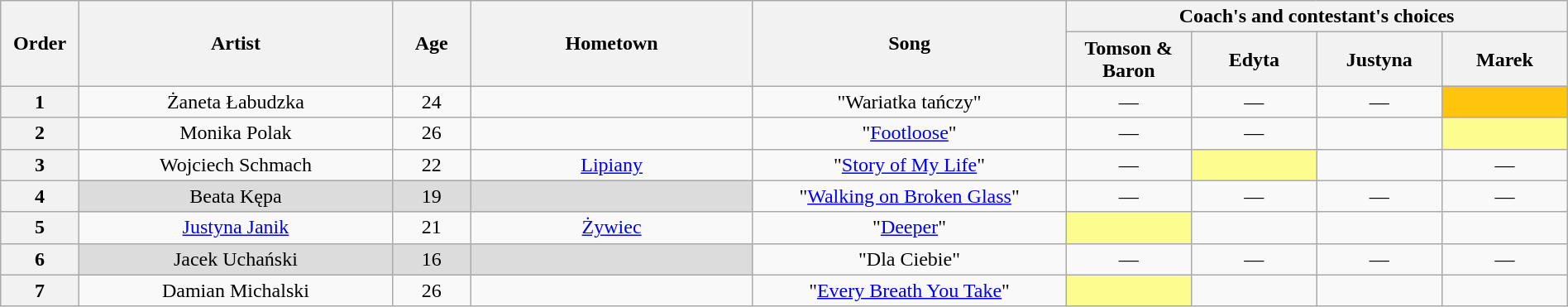<table class="wikitable" style="text-align:center; width:100%;">
<tr>
<th scope="col" rowspan="2" width="05%">Order</th>
<th scope="col" rowspan="2" width="20%">Artist</th>
<th scope="col" rowspan="2" width="05%">Age</th>
<th scope="col" rowspan="2" width="18%">Hometown</th>
<th scope="col" rowspan="2" width="20%">Song</th>
<th scope="col" colspan="4" width="32%">Coach's and contestant's choices</th>
</tr>
<tr>
<th width="08%">Tomson & Baron</th>
<th width="08%">Edyta</th>
<th width="08%">Justyna</th>
<th width="08%">Marek</th>
</tr>
<tr>
<th>1</th>
<td>Żaneta Łabudzka</td>
<td>24</td>
<td></td>
<td>"Wariatka tańczy"</td>
<td>—</td>
<td>—</td>
<td>—</td>
<td style="background-color:#FFC40C;"><strong></strong></td>
</tr>
<tr>
<th>2</th>
<td>Monika Polak</td>
<td>26</td>
<td></td>
<td>"<a href='#'>Footloose</a>"</td>
<td>—</td>
<td>—</td>
<td><strong></strong></td>
<td style="background:#fdfc8f;"><strong></strong></td>
</tr>
<tr>
<th>3</th>
<td>Wojciech Schmach</td>
<td>22</td>
<td><a href='#'>Lipiany</a></td>
<td>"<a href='#'>Story of My Life</a>"</td>
<td>—</td>
<td style="background:#fdfc8f;"><strong></strong></td>
<td><strong></strong></td>
<td>—</td>
</tr>
<tr>
<th>4</th>
<td style="background:#DCDCDC;">Beata Kępa</td>
<td style="background:#DCDCDC;">19</td>
<td style="background:#DCDCDC;"></td>
<td>"<a href='#'>Walking on Broken Glass</a>"</td>
<td>—</td>
<td>—</td>
<td>—</td>
<td>—</td>
</tr>
<tr>
<th>5</th>
<td><a href='#'>Justyna Janik</a></td>
<td>21</td>
<td><a href='#'>Żywiec</a></td>
<td>"<a href='#'>Deeper</a>"</td>
<td style="background:#fdfc8f;"><strong></strong></td>
<td><strong></strong></td>
<td><strong></strong></td>
<td><strong></strong></td>
</tr>
<tr>
<th>6</th>
<td style="background:#DCDCDC;">Jacek Uchański</td>
<td style="background:#DCDCDC;">16</td>
<td style="background:#DCDCDC;"></td>
<td>"Dla Ciebie"</td>
<td>—</td>
<td>—</td>
<td>—</td>
<td>—</td>
</tr>
<tr>
<th>7</th>
<td>Damian Michalski</td>
<td>26</td>
<td></td>
<td>"<a href='#'>Every Breath You Take</a>"</td>
<td style="background:#fdfc8f;"><strong></strong></td>
<td><strong></strong></td>
<td><strong></strong></td>
<td><strong></strong></td>
</tr>
</table>
